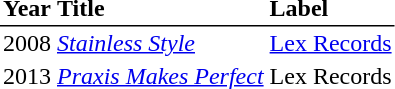<table border=0 cellpadding=2 style="border-collapse:collapse;">
<tr style="border-bottom:1px solid black;">
<th align=left>Year</th>
<th align=left>Title</th>
<th align=left>Label</th>
</tr>
<tr>
<td>2008</td>
<td><em><a href='#'>Stainless Style</a></em></td>
<td><a href='#'>Lex Records</a></td>
</tr>
<tr>
<td>2013</td>
<td><em><a href='#'>Praxis Makes Perfect</a></em></td>
<td>Lex Records</td>
</tr>
</table>
